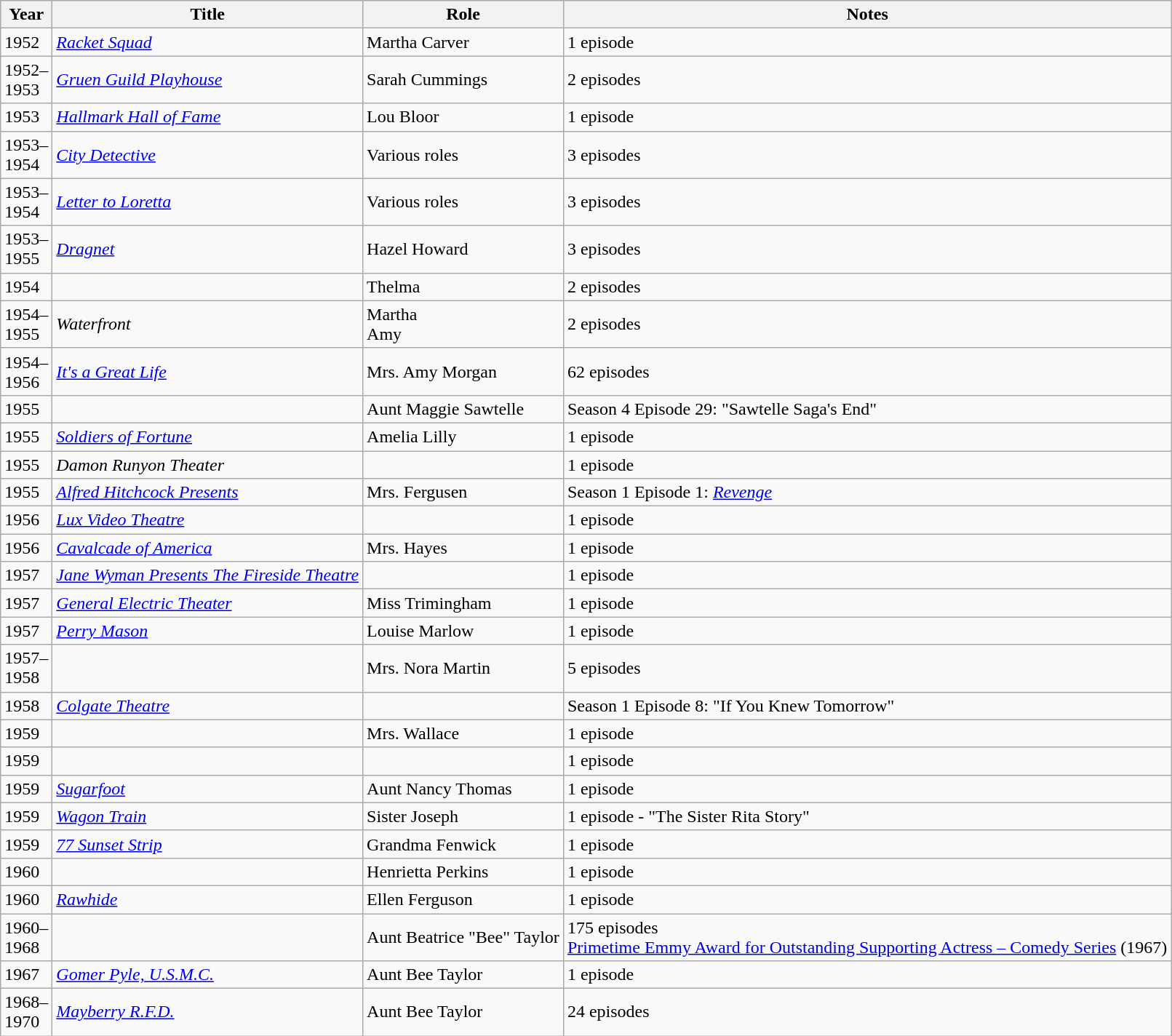<table class="wikitable sortable">
<tr>
<th>Year</th>
<th>Title</th>
<th>Role</th>
<th class="unsortable">Notes</th>
</tr>
<tr>
<td>1952</td>
<td><em><a href='#'>Racket Squad</a></em></td>
<td>Martha Carver</td>
<td>1 episode</td>
</tr>
<tr>
<td>1952–<br>1953</td>
<td><em><a href='#'>Gruen Guild Playhouse</a></em></td>
<td>Sarah Cummings</td>
<td>2 episodes</td>
</tr>
<tr>
<td>1953</td>
<td><em><a href='#'>Hallmark Hall of Fame</a></em></td>
<td>Lou Bloor</td>
<td>1 episode</td>
</tr>
<tr>
<td>1953–<br>1954</td>
<td><em><a href='#'>City Detective</a></em></td>
<td>Various roles</td>
<td>3 episodes</td>
</tr>
<tr>
<td>1953–<br>1954</td>
<td><em><a href='#'>Letter to Loretta</a></em></td>
<td>Various roles</td>
<td>3 episodes</td>
</tr>
<tr>
<td>1953–<br>1955</td>
<td><em><a href='#'>Dragnet</a></em></td>
<td>Hazel Howard</td>
<td>3 episodes</td>
</tr>
<tr>
<td>1954</td>
<td><em></em></td>
<td>Thelma</td>
<td>2 episodes</td>
</tr>
<tr>
<td>1954–<br>1955</td>
<td><em>Waterfront</em></td>
<td>Martha<br>Amy</td>
<td>2 episodes</td>
</tr>
<tr>
<td>1954–<br>1956</td>
<td><em><a href='#'>It's a Great Life</a></em></td>
<td>Mrs. Amy Morgan</td>
<td>62 episodes</td>
</tr>
<tr>
<td>1955</td>
<td><em></em></td>
<td>Aunt Maggie Sawtelle</td>
<td>Season 4 Episode 29:  "Sawtelle Saga's End"</td>
</tr>
<tr>
<td>1955</td>
<td><em><a href='#'>Soldiers of Fortune</a></em></td>
<td>Amelia Lilly</td>
<td>1 episode</td>
</tr>
<tr>
<td>1955</td>
<td><em>Damon Runyon Theater</em></td>
<td></td>
<td>1 episode</td>
</tr>
<tr>
<td>1955</td>
<td><em><a href='#'>Alfred Hitchcock Presents</a></em></td>
<td>Mrs. Fergusen</td>
<td>Season 1 Episode 1: <em><a href='#'>Revenge</a></em></td>
</tr>
<tr>
<td>1956</td>
<td><em><a href='#'>Lux Video Theatre</a></em></td>
<td></td>
<td>1 episode</td>
</tr>
<tr>
<td>1956</td>
<td><em><a href='#'>Cavalcade of America</a></em></td>
<td>Mrs. Hayes</td>
<td>1 episode</td>
</tr>
<tr>
<td>1957</td>
<td><em><a href='#'>Jane Wyman Presents The Fireside Theatre</a></em></td>
<td></td>
<td>1 episode</td>
</tr>
<tr>
<td>1957</td>
<td><em><a href='#'>General Electric Theater</a></em></td>
<td>Miss Trimingham</td>
<td>1 episode</td>
</tr>
<tr>
<td>1957</td>
<td><em><a href='#'>Perry Mason</a></em></td>
<td>Louise Marlow</td>
<td>1 episode</td>
</tr>
<tr>
<td>1957–<br>1958</td>
<td><em></em></td>
<td>Mrs. Nora Martin</td>
<td>5 episodes</td>
</tr>
<tr>
<td>1958</td>
<td><em><a href='#'>Colgate Theatre</a></em></td>
<td></td>
<td>Season 1 Episode 8:  "If You Knew Tomorrow"</td>
</tr>
<tr>
<td>1959</td>
<td><em></em></td>
<td>Mrs. Wallace</td>
<td>1 episode</td>
</tr>
<tr>
<td>1959</td>
<td><em></em></td>
<td></td>
<td>1 episode</td>
</tr>
<tr>
<td>1959</td>
<td><em><a href='#'>Sugarfoot</a></em></td>
<td>Aunt Nancy Thomas</td>
<td>1 episode</td>
</tr>
<tr>
<td>1959</td>
<td><em><a href='#'>Wagon Train</a></em></td>
<td>Sister Joseph</td>
<td>1 episode - "The Sister Rita Story"</td>
</tr>
<tr>
<td>1959</td>
<td><em><a href='#'>77 Sunset Strip</a></em></td>
<td>Grandma Fenwick</td>
<td>1 episode</td>
</tr>
<tr>
<td>1960</td>
<td><em></em></td>
<td>Henrietta Perkins</td>
<td>1 episode</td>
</tr>
<tr>
<td>1960</td>
<td><em><a href='#'>Rawhide</a></em></td>
<td>Ellen Ferguson</td>
<td>1 episode</td>
</tr>
<tr>
<td>1960–<br>1968</td>
<td><em></em></td>
<td>Aunt Beatrice "Bee" Taylor</td>
<td>175 episodes<br><a href='#'>Primetime Emmy Award for Outstanding Supporting Actress – Comedy Series</a> (1967)</td>
</tr>
<tr>
<td>1967</td>
<td><em><a href='#'>Gomer Pyle, U.S.M.C.</a></em></td>
<td>Aunt Bee Taylor</td>
<td>1 episode</td>
</tr>
<tr>
<td>1968–<br>1970</td>
<td><em><a href='#'>Mayberry R.F.D.</a></em></td>
<td>Aunt Bee Taylor</td>
<td>24 episodes</td>
</tr>
</table>
